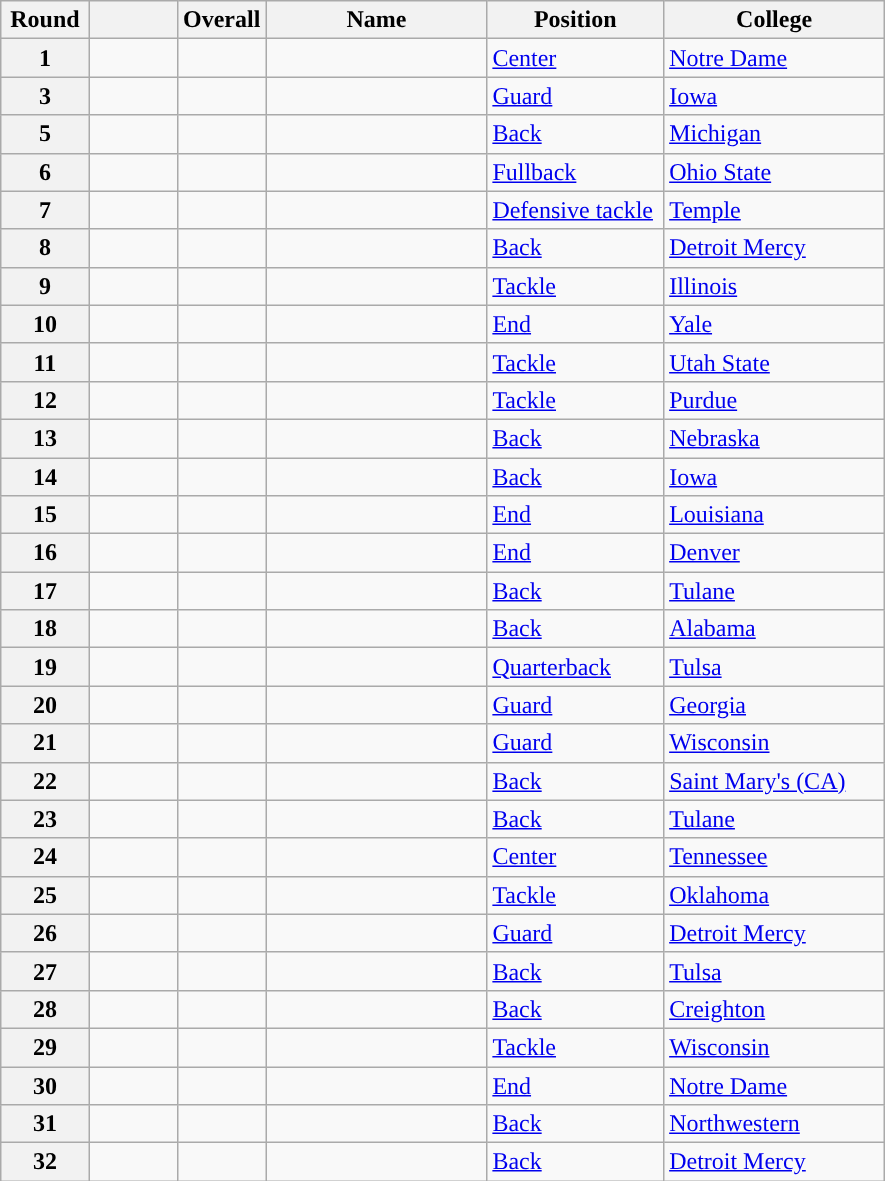<table class="wikitable sortable">
<tr>
<th scope="col" style="width: 10%;">Round</th>
<th scope="col" style="width: 10%;"></th>
<th scope="col" style="width: 10%;">Overall</th>
<th scope="col" style="width: 25%;">Name</th>
<th scope="col" style="width: 20%;">Position</th>
<th scope="col" style="width: 25%;">College</th>
</tr>
<tr>
<th scope="row">1</th>
<td></td>
<td></td>
<td></td>
<td><a href='#'>Center</a></td>
<td><a href='#'>Notre Dame</a></td>
</tr>
<tr>
<th scope="row">3</th>
<td></td>
<td></td>
<td></td>
<td><a href='#'>Guard</a></td>
<td><a href='#'>Iowa</a></td>
</tr>
<tr>
<th scope="row">5</th>
<td></td>
<td></td>
<td></td>
<td><a href='#'>Back</a></td>
<td><a href='#'>Michigan</a></td>
</tr>
<tr>
<th scope="row">6</th>
<td></td>
<td></td>
<td></td>
<td><a href='#'>Fullback</a></td>
<td><a href='#'>Ohio State</a></td>
</tr>
<tr>
<th scope="row">7</th>
<td></td>
<td></td>
<td></td>
<td><a href='#'>Defensive tackle</a></td>
<td><a href='#'>Temple</a></td>
</tr>
<tr>
<th scope="row">8</th>
<td></td>
<td></td>
<td></td>
<td><a href='#'>Back</a></td>
<td><a href='#'>Detroit Mercy</a></td>
</tr>
<tr>
<th scope="row">9</th>
<td></td>
<td></td>
<td></td>
<td><a href='#'>Tackle</a></td>
<td><a href='#'>Illinois</a></td>
</tr>
<tr>
<th scope="row">10</th>
<td></td>
<td></td>
<td></td>
<td><a href='#'>End</a></td>
<td><a href='#'>Yale</a></td>
</tr>
<tr>
<th scope="row">11</th>
<td></td>
<td></td>
<td></td>
<td><a href='#'>Tackle</a></td>
<td><a href='#'>Utah State</a></td>
</tr>
<tr>
<th scope="row">12</th>
<td></td>
<td></td>
<td></td>
<td><a href='#'>Tackle</a></td>
<td><a href='#'>Purdue</a></td>
</tr>
<tr>
<th scope="row">13</th>
<td></td>
<td></td>
<td></td>
<td><a href='#'>Back</a></td>
<td><a href='#'>Nebraska</a></td>
</tr>
<tr>
<th scope="row">14</th>
<td></td>
<td></td>
<td></td>
<td><a href='#'>Back</a></td>
<td><a href='#'>Iowa</a></td>
</tr>
<tr>
<th scope="row">15</th>
<td></td>
<td></td>
<td></td>
<td><a href='#'>End</a></td>
<td><a href='#'>Louisiana</a></td>
</tr>
<tr>
<th scope="row">16</th>
<td></td>
<td></td>
<td></td>
<td><a href='#'>End</a></td>
<td><a href='#'>Denver</a></td>
</tr>
<tr>
<th scope="row">17</th>
<td></td>
<td></td>
<td></td>
<td><a href='#'>Back</a></td>
<td><a href='#'>Tulane</a></td>
</tr>
<tr>
<th scope="row">18</th>
<td></td>
<td></td>
<td></td>
<td><a href='#'>Back</a></td>
<td><a href='#'>Alabama</a></td>
</tr>
<tr>
<th scope="row">19</th>
<td></td>
<td></td>
<td></td>
<td><a href='#'>Quarterback</a></td>
<td><a href='#'>Tulsa</a></td>
</tr>
<tr>
<th scope="row">20</th>
<td></td>
<td></td>
<td></td>
<td><a href='#'>Guard</a></td>
<td><a href='#'>Georgia</a></td>
</tr>
<tr>
<th scope="row">21</th>
<td></td>
<td></td>
<td></td>
<td><a href='#'>Guard</a></td>
<td><a href='#'>Wisconsin</a></td>
</tr>
<tr>
<th scope="row">22</th>
<td></td>
<td></td>
<td></td>
<td><a href='#'>Back</a></td>
<td><a href='#'>Saint Mary's (CA)</a></td>
</tr>
<tr>
<th scope="row">23</th>
<td></td>
<td></td>
<td></td>
<td><a href='#'>Back</a></td>
<td><a href='#'>Tulane</a></td>
</tr>
<tr>
<th scope="row">24</th>
<td></td>
<td></td>
<td></td>
<td><a href='#'>Center</a></td>
<td><a href='#'>Tennessee</a></td>
</tr>
<tr>
<th scope="row">25</th>
<td></td>
<td></td>
<td></td>
<td><a href='#'>Tackle</a></td>
<td><a href='#'>Oklahoma</a></td>
</tr>
<tr>
<th scope="row">26</th>
<td></td>
<td></td>
<td></td>
<td><a href='#'>Guard</a></td>
<td><a href='#'>Detroit Mercy</a></td>
</tr>
<tr>
<th scope="row">27</th>
<td></td>
<td></td>
<td></td>
<td><a href='#'>Back</a></td>
<td><a href='#'>Tulsa</a></td>
</tr>
<tr>
<th scope="row">28</th>
<td></td>
<td></td>
<td></td>
<td><a href='#'>Back</a></td>
<td><a href='#'>Creighton</a></td>
</tr>
<tr>
<th scope="row">29</th>
<td></td>
<td></td>
<td></td>
<td><a href='#'>Tackle</a></td>
<td><a href='#'>Wisconsin</a></td>
</tr>
<tr>
<th scope="row">30</th>
<td></td>
<td></td>
<td></td>
<td><a href='#'>End</a></td>
<td><a href='#'>Notre Dame</a></td>
</tr>
<tr>
<th scope="row">31</th>
<td></td>
<td></td>
<td></td>
<td><a href='#'>Back</a></td>
<td><a href='#'>Northwestern</a></td>
</tr>
<tr>
<th scope="row">32</th>
<td></td>
<td></td>
<td></td>
<td><a href='#'>Back</a></td>
<td><a href='#'>Detroit Mercy</a></td>
</tr>
</table>
